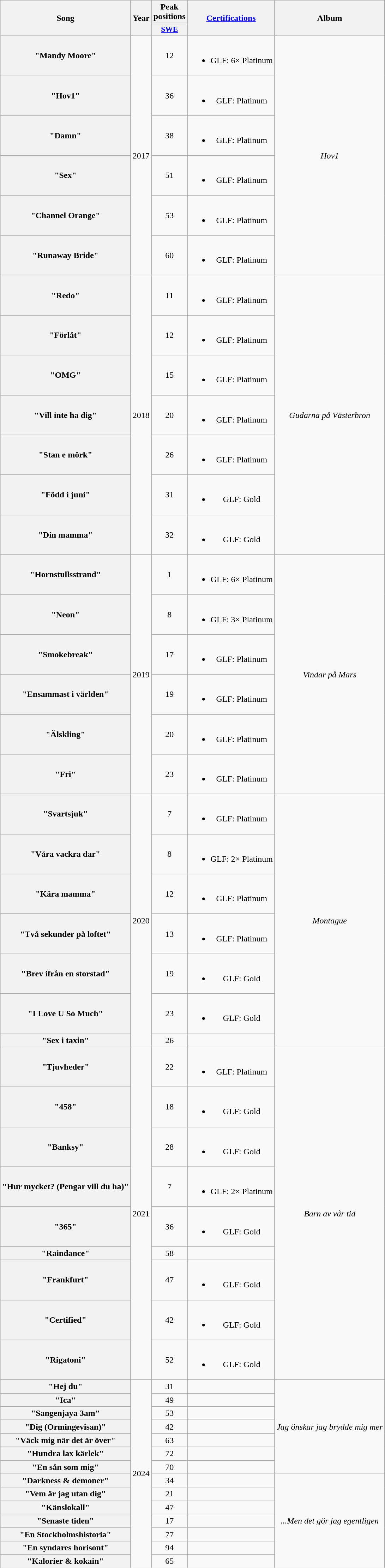<table class="wikitable plainrowheaders" style="text-align:center">
<tr>
<th scope="col" rowspan="2">Song</th>
<th scope="col" rowspan="2">Year</th>
<th scope="col" colspan="1">Peak positions</th>
<th scope="col" rowspan="2"><a href='#'>Certifications</a><br></th>
<th scope="col" rowspan="2">Album</th>
</tr>
<tr>
<th scope="col" style="width:3em;font-size:90%;"><a href='#'>SWE</a><br></th>
</tr>
<tr>
<th scope="row">"Mandy Moore"</th>
<td rowspan=6>2017</td>
<td>12</td>
<td><br><ul><li>GLF: 6× Platinum</li></ul></td>
<td rowspan=6><em>Hov1</em></td>
</tr>
<tr>
<th scope="row">"Hov1"</th>
<td>36</td>
<td><br><ul><li>GLF: Platinum</li></ul></td>
</tr>
<tr>
<th scope="row">"Damn"</th>
<td>38</td>
<td><br><ul><li>GLF: Platinum</li></ul></td>
</tr>
<tr>
<th scope="row">"Sex"</th>
<td>51</td>
<td><br><ul><li>GLF: Platinum</li></ul></td>
</tr>
<tr>
<th scope="row">"Channel Orange"</th>
<td>53</td>
<td><br><ul><li>GLF: Platinum</li></ul></td>
</tr>
<tr>
<th scope="row">"Runaway Bride"</th>
<td>60</td>
<td><br><ul><li>GLF: Platinum</li></ul></td>
</tr>
<tr>
<th scope="row">"Redo"</th>
<td rowspan=7>2018</td>
<td>11</td>
<td><br><ul><li>GLF: Platinum</li></ul></td>
<td rowspan=7><em>Gudarna på Västerbron</em></td>
</tr>
<tr>
<th scope="row">"Förlåt"</th>
<td>12</td>
<td><br><ul><li>GLF: Platinum</li></ul></td>
</tr>
<tr>
<th scope="row">"OMG"</th>
<td>15</td>
<td><br><ul><li>GLF: Platinum</li></ul></td>
</tr>
<tr>
<th scope="row">"Vill inte ha dig"</th>
<td>20</td>
<td><br><ul><li>GLF: Platinum</li></ul></td>
</tr>
<tr>
<th scope="row">"Stan e mörk"</th>
<td>26</td>
<td><br><ul><li>GLF: Platinum</li></ul></td>
</tr>
<tr>
<th scope="row">"Född i juni"</th>
<td>31</td>
<td><br><ul><li>GLF: Gold</li></ul></td>
</tr>
<tr>
<th scope="row">"Din mamma"</th>
<td>32</td>
<td><br><ul><li>GLF: Gold</li></ul></td>
</tr>
<tr>
<th scope="row">"Hornstullsstrand"<br></th>
<td rowspan=6>2019</td>
<td>1</td>
<td><br><ul><li>GLF: 6× Platinum</li></ul></td>
<td rowspan=6><em>Vindar på Mars</em></td>
</tr>
<tr>
<th scope="row">"Neon"</th>
<td>8</td>
<td><br><ul><li>GLF: 3× Platinum</li></ul></td>
</tr>
<tr>
<th scope="row">"Smokebreak"</th>
<td>17</td>
<td><br><ul><li>GLF: Platinum</li></ul></td>
</tr>
<tr>
<th scope="row">"Ensammast i världen"</th>
<td>19</td>
<td><br><ul><li>GLF: Platinum</li></ul></td>
</tr>
<tr>
<th scope="row">"Älskling"</th>
<td>20</td>
<td><br><ul><li>GLF: Platinum</li></ul></td>
</tr>
<tr>
<th scope="row">"Fri"</th>
<td>23</td>
<td><br><ul><li>GLF: Platinum</li></ul></td>
</tr>
<tr>
<th scope="row">"Svartsjuk"</th>
<td rowspan=7>2020</td>
<td>7</td>
<td><br><ul><li>GLF: Platinum</li></ul></td>
<td rowspan=7><em>Montague</em></td>
</tr>
<tr>
<th scope="row">"Våra vackra dar"</th>
<td>8</td>
<td><br><ul><li>GLF: 2× Platinum</li></ul></td>
</tr>
<tr>
<th scope="row">"Kära mamma"</th>
<td>12</td>
<td><br><ul><li>GLF: Platinum</li></ul></td>
</tr>
<tr>
<th scope="row">"Två sekunder på loftet"</th>
<td>13</td>
<td><br><ul><li>GLF: Platinum</li></ul></td>
</tr>
<tr>
<th scope="row">"Brev ifrån en storstad"</th>
<td>19</td>
<td><br><ul><li>GLF: Gold</li></ul></td>
</tr>
<tr>
<th scope="row">"I Love U So Much"</th>
<td>23</td>
<td><br><ul><li>GLF: Gold</li></ul></td>
</tr>
<tr>
<th scope="row">"Sex i taxin"</th>
<td>26</td>
<td></td>
</tr>
<tr>
<th scope="row">"Tjuvheder"</th>
<td rowspan=9>2021</td>
<td>22</td>
<td><br><ul><li>GLF: Platinum</li></ul></td>
<td rowspan=9><em>Barn av vår tid</em></td>
</tr>
<tr>
<th scope="row">"458"</th>
<td>18</td>
<td><br><ul><li>GLF: Gold</li></ul></td>
</tr>
<tr>
<th scope="row">"Banksy"</th>
<td>28</td>
<td><br><ul><li>GLF: Gold</li></ul></td>
</tr>
<tr>
<th scope="row">"Hur mycket? (Pengar vill du ha)"<br></th>
<td>7</td>
<td><br><ul><li>GLF: 2× Platinum</li></ul></td>
</tr>
<tr>
<th scope="row">"365"</th>
<td>36</td>
<td><br><ul><li>GLF: Gold</li></ul></td>
</tr>
<tr>
<th scope="row">"Raindance"</th>
<td>58</td>
<td></td>
</tr>
<tr>
<th scope="row">"Frankfurt"</th>
<td>47</td>
<td><br><ul><li>GLF: Gold</li></ul></td>
</tr>
<tr>
<th scope="row">"Certified"</th>
<td>42</td>
<td><br><ul><li>GLF: Gold</li></ul></td>
</tr>
<tr>
<th scope="row">"Rigatoni"</th>
<td>52</td>
<td><br><ul><li>GLF: Gold</li></ul></td>
</tr>
<tr>
<th scope="row">"Hej du"</th>
<td rowspan=14>2024</td>
<td>31</td>
<td></td>
<td rowspan=7><em>Jag önskar jag brydde mig mer</em></td>
</tr>
<tr>
<th scope="row">"Ica"</th>
<td>49</td>
<td></td>
</tr>
<tr>
<th scope="row">"Sangenjaya 3am"</th>
<td>53</td>
<td></td>
</tr>
<tr>
<th scope="row">"Dig (Ormingevisan)"</th>
<td>42</td>
<td></td>
</tr>
<tr>
<th scope="row">"Väck mig när det är över"</th>
<td>63</td>
<td></td>
</tr>
<tr>
<th scope="row">"Hundra lax kärlek"</th>
<td>72</td>
<td></td>
</tr>
<tr>
<th scope="row">"En sån som mig"</th>
<td>70</td>
<td></td>
</tr>
<tr>
<th scope="row">"Darkness & demoner"</th>
<td>34</td>
<td></td>
<td rowspan=7><em>...Men det gör jag egentligen</em></td>
</tr>
<tr>
<th scope="row">"Vem är jag utan dig"</th>
<td>21</td>
<td></td>
</tr>
<tr>
<th scope="row">"Känslokall"</th>
<td>47</td>
<td></td>
</tr>
<tr>
<th scope="row">"Senaste tiden"</th>
<td>17</td>
<td></td>
</tr>
<tr>
<th scope="row">"En Stockholmshistoria"</th>
<td>77</td>
<td></td>
</tr>
<tr>
<th scope="row">"En syndares horisont"</th>
<td>94</td>
<td></td>
</tr>
<tr>
<th scope="row">"Kalorier & kokain"</th>
<td>65</td>
<td></td>
</tr>
</table>
